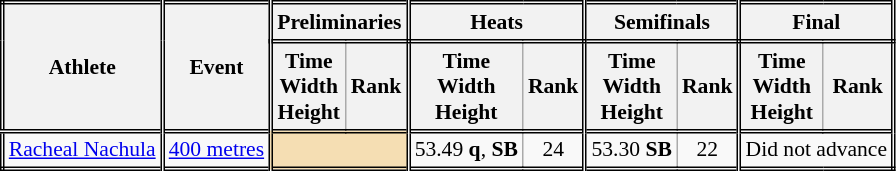<table class=wikitable style="font-size:90%; border: double;">
<tr>
<th rowspan="2" style="border-right:double">Athlete</th>
<th rowspan="2" style="border-right:double">Event</th>
<th colspan="2" style="border-right:double; border-bottom:double;">Preliminaries</th>
<th colspan="2" style="border-right:double; border-bottom:double;">Heats</th>
<th colspan="2" style="border-right:double; border-bottom:double;">Semifinals</th>
<th colspan="2" style="border-right:double; border-bottom:double;">Final</th>
</tr>
<tr>
<th>Time<br>Width<br>Height</th>
<th style="border-right:double">Rank</th>
<th>Time<br>Width<br>Height</th>
<th style="border-right:double">Rank</th>
<th>Time<br>Width<br>Height</th>
<th style="border-right:double">Rank</th>
<th>Time<br>Width<br>Height</th>
<th style="border-right:double">Rank</th>
</tr>
<tr style="border-top: double;">
<td style="border-right:double"><a href='#'>Racheal Nachula</a></td>
<td style="border-right:double"><a href='#'>400 metres</a></td>
<td style="border-right:double" colspan= 2 bgcolor="wheat"></td>
<td align=center>53.49 <strong>q</strong>, <strong>SB</strong></td>
<td align=center style="border-right:double">24</td>
<td align=center>53.30 <strong>SB</strong></td>
<td align=center style="border-right:double">22</td>
<td colspan="2" align=center>Did not advance</td>
</tr>
</table>
